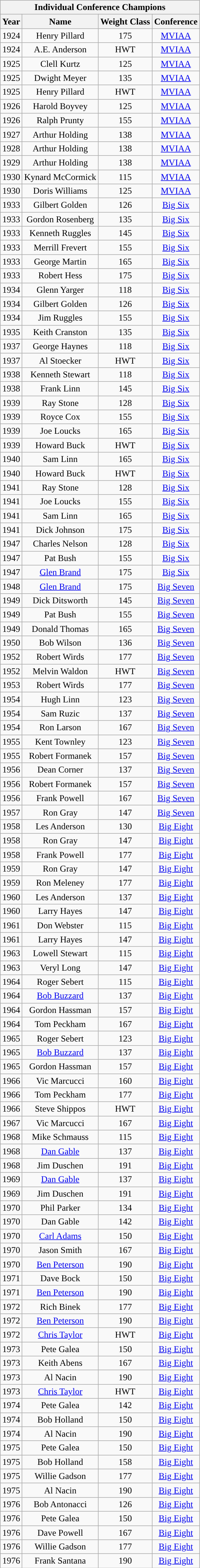<table class="wikitable">
<tr>
<th colspan="4">Individual Conference Champions</th>
</tr>
<tr>
<th scope="col">Year</th>
<th scope="col">Name</th>
<th scope="col">Weight Class</th>
<th scope="col">Conference</th>
</tr>
<tr>
<td>1924</td>
<td style="text-align: center;">Henry Pillard</td>
<td style="text-align: center;">175</td>
<td style="text-align: center;"><a href='#'>MVIAA</a></td>
</tr>
<tr>
<td>1924</td>
<td style="text-align: center;">A.E. Anderson</td>
<td style="text-align: center;">HWT</td>
<td style="text-align: center;"><a href='#'>MVIAA</a></td>
</tr>
<tr>
<td>1925</td>
<td style="text-align: center;">Clell Kurtz</td>
<td style="text-align: center;">125</td>
<td style="text-align: center;"><a href='#'>MVIAA</a></td>
</tr>
<tr>
<td>1925</td>
<td style="text-align: center;">Dwight Meyer</td>
<td style="text-align: center;">135</td>
<td style="text-align: center;"><a href='#'>MVIAA</a></td>
</tr>
<tr>
<td>1925</td>
<td style="text-align: center;">Henry Pillard</td>
<td style="text-align: center;">HWT</td>
<td style="text-align: center;"><a href='#'>MVIAA</a></td>
</tr>
<tr>
<td>1926</td>
<td style="text-align: center;">Harold Boyvey</td>
<td style="text-align: center;">125</td>
<td style="text-align: center;"><a href='#'>MVIAA</a></td>
</tr>
<tr>
<td>1926</td>
<td style="text-align: center;">Ralph Prunty</td>
<td style="text-align: center;">155</td>
<td style="text-align: center;"><a href='#'>MVIAA</a></td>
</tr>
<tr>
<td>1927</td>
<td style="text-align: center;">Arthur Holding</td>
<td style="text-align: center;">138</td>
<td style="text-align: center;"><a href='#'>MVIAA</a></td>
</tr>
<tr>
<td>1928</td>
<td style="text-align: center;">Arthur Holding</td>
<td style="text-align: center;">138</td>
<td style="text-align: center;"><a href='#'>MVIAA</a></td>
</tr>
<tr>
<td>1929</td>
<td style="text-align: center;">Arthur Holding</td>
<td style="text-align: center;">138</td>
<td style="text-align: center;"><a href='#'>MVIAA</a></td>
</tr>
<tr>
<td>1930</td>
<td style="text-align: center;">Kynard McCormick</td>
<td style="text-align: center;">115</td>
<td style="text-align: center;"><a href='#'>MVIAA</a></td>
</tr>
<tr>
<td>1930</td>
<td style="text-align: center;">Doris Williams</td>
<td style="text-align: center;">125</td>
<td style="text-align: center;"><a href='#'>MVIAA</a></td>
</tr>
<tr>
<td>1933</td>
<td style="text-align: center;">Gilbert Golden</td>
<td style="text-align: center;">126</td>
<td style="text-align: center;"><a href='#'>Big Six</a></td>
</tr>
<tr>
<td>1933</td>
<td style="text-align: center;">Gordon Rosenberg</td>
<td style="text-align: center;">135</td>
<td style="text-align: center;"><a href='#'>Big Six</a></td>
</tr>
<tr>
<td>1933</td>
<td style="text-align: center;">Kenneth Ruggles</td>
<td style="text-align: center;">145</td>
<td style="text-align: center;"><a href='#'>Big Six</a></td>
</tr>
<tr>
<td>1933</td>
<td style="text-align: center;">Merrill Frevert</td>
<td style="text-align: center;">155</td>
<td style="text-align: center;"><a href='#'>Big Six</a></td>
</tr>
<tr>
<td>1933</td>
<td style="text-align: center;">George Martin</td>
<td style="text-align: center;">165</td>
<td style="text-align: center;"><a href='#'>Big Six</a></td>
</tr>
<tr>
<td>1933</td>
<td style="text-align: center;">Robert Hess</td>
<td style="text-align: center;">175</td>
<td style="text-align: center;"><a href='#'>Big Six</a></td>
</tr>
<tr>
<td>1934</td>
<td style="text-align: center;">Glenn Yarger</td>
<td style="text-align: center;">118</td>
<td style="text-align: center;"><a href='#'>Big Six</a></td>
</tr>
<tr>
<td>1934</td>
<td style="text-align: center;">Gilbert Golden</td>
<td style="text-align: center;">126</td>
<td style="text-align: center;"><a href='#'>Big Six</a></td>
</tr>
<tr>
<td>1934</td>
<td style="text-align: center;">Jim Ruggles</td>
<td style="text-align: center;">155</td>
<td style="text-align: center;"><a href='#'>Big Six</a></td>
</tr>
<tr>
<td>1935</td>
<td style="text-align: center;">Keith Cranston</td>
<td style="text-align: center;">135</td>
<td style="text-align: center;"><a href='#'>Big Six</a></td>
</tr>
<tr>
<td>1937</td>
<td style="text-align: center;">George Haynes</td>
<td style="text-align: center;">118</td>
<td style="text-align: center;"><a href='#'>Big Six</a></td>
</tr>
<tr>
<td>1937</td>
<td style="text-align: center;">Al Stoecker</td>
<td style="text-align: center;">HWT</td>
<td style="text-align: center;"><a href='#'>Big Six</a></td>
</tr>
<tr>
<td>1938</td>
<td style="text-align: center;">Kenneth Stewart</td>
<td style="text-align: center;">118</td>
<td style="text-align: center;"><a href='#'>Big Six</a></td>
</tr>
<tr>
<td>1938</td>
<td style="text-align: center;">Frank Linn</td>
<td style="text-align: center;">145</td>
<td style="text-align: center;"><a href='#'>Big Six</a></td>
</tr>
<tr>
<td>1939</td>
<td style="text-align: center;">Ray Stone</td>
<td style="text-align: center;">128</td>
<td style="text-align: center;"><a href='#'>Big Six</a></td>
</tr>
<tr>
<td>1939</td>
<td style="text-align: center;">Royce Cox</td>
<td style="text-align: center;">155</td>
<td style="text-align: center;"><a href='#'>Big Six</a></td>
</tr>
<tr>
<td>1939</td>
<td style="text-align: center;">Joe Loucks</td>
<td style="text-align: center;">165</td>
<td style="text-align: center;"><a href='#'>Big Six</a></td>
</tr>
<tr>
<td>1939</td>
<td style="text-align: center;">Howard Buck</td>
<td style="text-align: center;">HWT</td>
<td style="text-align: center;"><a href='#'>Big Six</a></td>
</tr>
<tr>
<td>1940</td>
<td style="text-align: center;">Sam Linn</td>
<td style="text-align: center;">165</td>
<td style="text-align: center;"><a href='#'>Big Six</a></td>
</tr>
<tr>
<td>1940</td>
<td style="text-align: center;">Howard Buck</td>
<td style="text-align: center;">HWT</td>
<td style="text-align: center;"><a href='#'>Big Six</a></td>
</tr>
<tr>
<td>1941</td>
<td style="text-align: center;">Ray Stone</td>
<td style="text-align: center;">128</td>
<td style="text-align: center;"><a href='#'>Big Six</a></td>
</tr>
<tr>
<td>1941</td>
<td style="text-align: center;">Joe Loucks</td>
<td style="text-align: center;">155</td>
<td style="text-align: center;"><a href='#'>Big Six</a></td>
</tr>
<tr>
<td>1941</td>
<td style="text-align: center;">Sam Linn</td>
<td style="text-align: center;">165</td>
<td style="text-align: center;"><a href='#'>Big Six</a></td>
</tr>
<tr>
<td>1941</td>
<td style="text-align: center;">Dick Johnson</td>
<td style="text-align: center;">175</td>
<td style="text-align: center;"><a href='#'>Big Six</a></td>
</tr>
<tr>
<td>1947</td>
<td style="text-align: center;">Charles Nelson</td>
<td style="text-align: center;">128</td>
<td style="text-align: center;"><a href='#'>Big Six</a></td>
</tr>
<tr>
<td>1947</td>
<td style="text-align: center;">Pat Bush</td>
<td style="text-align: center;">155</td>
<td style="text-align: center;"><a href='#'>Big Six</a></td>
</tr>
<tr>
<td>1947</td>
<td style="text-align: center;"><a href='#'>Glen Brand</a></td>
<td style="text-align: center;">175</td>
<td style="text-align: center;"><a href='#'>Big Six</a></td>
</tr>
<tr>
<td>1948</td>
<td style="text-align: center;"><a href='#'>Glen Brand</a></td>
<td style="text-align: center;">175</td>
<td style="text-align: center;"><a href='#'>Big Seven</a></td>
</tr>
<tr>
<td>1949</td>
<td style="text-align: center;">Dick Ditsworth</td>
<td style="text-align: center;">145</td>
<td style="text-align: center;"><a href='#'>Big Seven</a></td>
</tr>
<tr>
<td>1949</td>
<td style="text-align: center;">Pat Bush</td>
<td style="text-align: center;">155</td>
<td style="text-align: center;"><a href='#'>Big Seven</a></td>
</tr>
<tr>
<td>1949</td>
<td style="text-align: center;">Donald Thomas</td>
<td style="text-align: center;">165</td>
<td style="text-align: center;"><a href='#'>Big Seven</a></td>
</tr>
<tr>
<td>1950</td>
<td style="text-align: center;">Bob Wilson</td>
<td style="text-align: center;">136</td>
<td style="text-align: center;"><a href='#'>Big Seven</a></td>
</tr>
<tr>
<td>1952</td>
<td style="text-align: center;">Robert Wirds</td>
<td style="text-align: center;">177</td>
<td style="text-align: center;"><a href='#'>Big Seven</a></td>
</tr>
<tr>
<td>1952</td>
<td style="text-align: center;">Melvin Waldon</td>
<td style="text-align: center;">HWT</td>
<td style="text-align: center;"><a href='#'>Big Seven</a></td>
</tr>
<tr>
<td>1953</td>
<td style="text-align: center;">Robert Wirds</td>
<td style="text-align: center;">177</td>
<td style="text-align: center;"><a href='#'>Big Seven</a></td>
</tr>
<tr>
<td>1954</td>
<td style="text-align: center;">Hugh Linn</td>
<td style="text-align: center;">123</td>
<td style="text-align: center;"><a href='#'>Big Seven</a></td>
</tr>
<tr>
<td>1954</td>
<td style="text-align: center;">Sam Ruzic</td>
<td style="text-align: center;">137</td>
<td style="text-align: center;"><a href='#'>Big Seven</a></td>
</tr>
<tr>
<td>1954</td>
<td style="text-align: center;">Ron Larson</td>
<td style="text-align: center;">167</td>
<td style="text-align: center;"><a href='#'>Big Seven</a></td>
</tr>
<tr>
<td>1955</td>
<td style="text-align: center;">Kent Townley</td>
<td style="text-align: center;">123</td>
<td style="text-align: center;"><a href='#'>Big Seven</a></td>
</tr>
<tr>
<td>1955</td>
<td style="text-align: center;">Robert Formanek</td>
<td style="text-align: center;">157</td>
<td style="text-align: center;"><a href='#'>Big Seven</a></td>
</tr>
<tr>
<td>1956</td>
<td style="text-align: center;">Dean Corner</td>
<td style="text-align: center;">137</td>
<td style="text-align: center;"><a href='#'>Big Seven</a></td>
</tr>
<tr>
<td>1956</td>
<td style="text-align: center;">Robert Formanek</td>
<td style="text-align: center;">157</td>
<td style="text-align: center;"><a href='#'>Big Seven</a></td>
</tr>
<tr>
<td>1956</td>
<td style="text-align: center;">Frank Powell</td>
<td style="text-align: center;">167</td>
<td style="text-align: center;"><a href='#'>Big Seven</a></td>
</tr>
<tr>
<td>1957</td>
<td style="text-align: center;">Ron Gray</td>
<td style="text-align: center;">147</td>
<td style="text-align: center;"><a href='#'>Big Seven</a></td>
</tr>
<tr>
<td>1958</td>
<td style="text-align: center;">Les Anderson</td>
<td style="text-align: center;">130</td>
<td style="text-align: center;"><a href='#'>Big Eight</a></td>
</tr>
<tr>
<td>1958</td>
<td style="text-align: center;">Ron Gray</td>
<td style="text-align: center;">147</td>
<td style="text-align: center;"><a href='#'>Big Eight</a></td>
</tr>
<tr>
<td>1958</td>
<td style="text-align: center;">Frank Powell</td>
<td style="text-align: center;">177</td>
<td style="text-align: center;"><a href='#'>Big Eight</a></td>
</tr>
<tr>
<td>1959</td>
<td style="text-align: center;">Ron Gray</td>
<td style="text-align: center;">147</td>
<td style="text-align: center;"><a href='#'>Big Eight</a></td>
</tr>
<tr>
<td>1959</td>
<td style="text-align: center;">Ron Meleney</td>
<td style="text-align: center;">177</td>
<td style="text-align: center;"><a href='#'>Big Eight</a></td>
</tr>
<tr>
<td>1960</td>
<td style="text-align: center;">Les Anderson</td>
<td style="text-align: center;">137</td>
<td style="text-align: center;"><a href='#'>Big Eight</a></td>
</tr>
<tr>
<td>1960</td>
<td style="text-align: center;">Larry Hayes</td>
<td style="text-align: center;">147</td>
<td style="text-align: center;"><a href='#'>Big Eight</a></td>
</tr>
<tr>
<td>1961</td>
<td style="text-align: center;">Don Webster</td>
<td style="text-align: center;">115</td>
<td style="text-align: center;"><a href='#'>Big Eight</a></td>
</tr>
<tr>
<td>1961</td>
<td style="text-align: center;">Larry Hayes</td>
<td style="text-align: center;">147</td>
<td style="text-align: center;"><a href='#'>Big Eight</a></td>
</tr>
<tr>
<td>1963</td>
<td style="text-align: center;">Lowell Stewart</td>
<td style="text-align: center;">115</td>
<td style="text-align: center;"><a href='#'>Big Eight</a></td>
</tr>
<tr>
<td>1963</td>
<td style="text-align: center;">Veryl Long</td>
<td style="text-align: center;">147</td>
<td style="text-align: center;"><a href='#'>Big Eight</a></td>
</tr>
<tr>
<td>1964</td>
<td style="text-align: center;">Roger Sebert</td>
<td style="text-align: center;">115</td>
<td style="text-align: center;"><a href='#'>Big Eight</a></td>
</tr>
<tr>
<td>1964</td>
<td style="text-align: center;"><a href='#'>Bob Buzzard</a></td>
<td style="text-align: center;">137</td>
<td style="text-align: center;"><a href='#'>Big Eight</a></td>
</tr>
<tr>
<td>1964</td>
<td style="text-align: center;">Gordon Hassman</td>
<td style="text-align: center;">157</td>
<td style="text-align: center;"><a href='#'>Big Eight</a></td>
</tr>
<tr>
<td>1964</td>
<td style="text-align: center;">Tom Peckham</td>
<td style="text-align: center;">167</td>
<td style="text-align: center;"><a href='#'>Big Eight</a></td>
</tr>
<tr>
<td>1965</td>
<td style="text-align: center;">Roger Sebert</td>
<td style="text-align: center;">123</td>
<td style="text-align: center;"><a href='#'>Big Eight</a></td>
</tr>
<tr>
<td>1965</td>
<td style="text-align: center;"><a href='#'>Bob Buzzard</a></td>
<td style="text-align: center;">137</td>
<td style="text-align: center;"><a href='#'>Big Eight</a></td>
</tr>
<tr>
<td>1965</td>
<td style="text-align: center;">Gordon Hassman</td>
<td style="text-align: center;">157</td>
<td style="text-align: center;"><a href='#'>Big Eight</a></td>
</tr>
<tr>
<td>1966</td>
<td style="text-align: center;">Vic Marcucci</td>
<td style="text-align: center;">160</td>
<td style="text-align: center;"><a href='#'>Big Eight</a></td>
</tr>
<tr>
<td>1966</td>
<td style="text-align: center;">Tom Peckham</td>
<td style="text-align: center;">177</td>
<td style="text-align: center;"><a href='#'>Big Eight</a></td>
</tr>
<tr>
<td>1966</td>
<td style="text-align: center;">Steve Shippos</td>
<td style="text-align: center;">HWT</td>
<td style="text-align: center;"><a href='#'>Big Eight</a></td>
</tr>
<tr>
<td>1967</td>
<td style="text-align: center;">Vic Marcucci</td>
<td style="text-align: center;">167</td>
<td style="text-align: center;"><a href='#'>Big Eight</a></td>
</tr>
<tr>
<td>1968</td>
<td style="text-align: center;">Mike Schmauss</td>
<td style="text-align: center;">115</td>
<td style="text-align: center;"><a href='#'>Big Eight</a></td>
</tr>
<tr>
<td>1968</td>
<td style="text-align: center;"><a href='#'>Dan Gable</a></td>
<td style="text-align: center;">137</td>
<td style="text-align: center;"><a href='#'>Big Eight</a></td>
</tr>
<tr>
<td>1968</td>
<td style="text-align: center;">Jim Duschen</td>
<td style="text-align: center;">191</td>
<td style="text-align: center;"><a href='#'>Big Eight</a></td>
</tr>
<tr>
<td>1969</td>
<td style="text-align: center;"><a href='#'>Dan Gable</a></td>
<td style="text-align: center;">137</td>
<td style="text-align: center;"><a href='#'>Big Eight</a></td>
</tr>
<tr>
<td>1969</td>
<td style="text-align: center;">Jim Duschen</td>
<td style="text-align: center;">191</td>
<td style="text-align: center;"><a href='#'>Big Eight</a></td>
</tr>
<tr>
<td>1970</td>
<td style="text-align: center;">Phil Parker</td>
<td style="text-align: center;">134</td>
<td style="text-align: center;"><a href='#'>Big Eight</a></td>
</tr>
<tr>
<td>1970</td>
<td style="text-align: center;">Dan Gable</td>
<td style="text-align: center;">142</td>
<td style="text-align: center;"><a href='#'>Big Eight</a></td>
</tr>
<tr>
<td>1970</td>
<td style="text-align: center;"><a href='#'>Carl Adams</a></td>
<td style="text-align: center;">150</td>
<td style="text-align: center;"><a href='#'>Big Eight</a></td>
</tr>
<tr>
<td>1970</td>
<td style="text-align: center;">Jason Smith</td>
<td style="text-align: center;">167</td>
<td style="text-align: center;"><a href='#'>Big Eight</a></td>
</tr>
<tr>
<td>1970</td>
<td style="text-align: center;"><a href='#'>Ben Peterson</a></td>
<td style="text-align: center;">190</td>
<td style="text-align: center;"><a href='#'>Big Eight</a></td>
</tr>
<tr>
<td>1971</td>
<td style="text-align: center;">Dave Bock</td>
<td style="text-align: center;">150</td>
<td style="text-align: center;"><a href='#'>Big Eight</a></td>
</tr>
<tr>
<td>1971</td>
<td style="text-align: center;"><a href='#'>Ben Peterson</a></td>
<td style="text-align: center;">190</td>
<td style="text-align: center;"><a href='#'>Big Eight</a></td>
</tr>
<tr>
<td>1972</td>
<td style="text-align: center;">Rich Binek</td>
<td style="text-align: center;">177</td>
<td style="text-align: center;"><a href='#'>Big Eight</a></td>
</tr>
<tr>
<td>1972</td>
<td style="text-align: center;"><a href='#'>Ben Peterson</a></td>
<td style="text-align: center;">190</td>
<td style="text-align: center;"><a href='#'>Big Eight</a></td>
</tr>
<tr>
<td>1972</td>
<td style="text-align: center;"><a href='#'>Chris Taylor</a></td>
<td style="text-align: center;">HWT</td>
<td style="text-align: center;"><a href='#'>Big Eight</a></td>
</tr>
<tr>
<td>1973</td>
<td style="text-align: center;">Pete Galea</td>
<td style="text-align: center;">150</td>
<td style="text-align: center;"><a href='#'>Big Eight</a></td>
</tr>
<tr>
<td>1973</td>
<td style="text-align: center;">Keith Abens</td>
<td style="text-align: center;">167</td>
<td style="text-align: center;"><a href='#'>Big Eight</a></td>
</tr>
<tr>
<td>1973</td>
<td style="text-align: center;">Al Nacin</td>
<td style="text-align: center;">190</td>
<td style="text-align: center;"><a href='#'>Big Eight</a></td>
</tr>
<tr>
<td>1973</td>
<td style="text-align: center;"><a href='#'>Chris Taylor</a></td>
<td style="text-align: center;">HWT</td>
<td style="text-align: center;"><a href='#'>Big Eight</a></td>
</tr>
<tr>
<td>1974</td>
<td style="text-align: center;">Pete Galea</td>
<td style="text-align: center;">142</td>
<td style="text-align: center;"><a href='#'>Big Eight</a></td>
</tr>
<tr>
<td>1974</td>
<td style="text-align: center;">Bob Holland</td>
<td style="text-align: center;">150</td>
<td style="text-align: center;"><a href='#'>Big Eight</a></td>
</tr>
<tr>
<td>1974</td>
<td style="text-align: center;">Al Nacin</td>
<td style="text-align: center;">190</td>
<td style="text-align: center;"><a href='#'>Big Eight</a></td>
</tr>
<tr>
<td>1975</td>
<td style="text-align: center;">Pete Galea</td>
<td style="text-align: center;">150</td>
<td style="text-align: center;"><a href='#'>Big Eight</a></td>
</tr>
<tr>
<td>1975</td>
<td style="text-align: center;">Bob Holland</td>
<td style="text-align: center;">158</td>
<td style="text-align: center;"><a href='#'>Big Eight</a></td>
</tr>
<tr>
<td>1975</td>
<td style="text-align: center;">Willie Gadson</td>
<td style="text-align: center;">177</td>
<td style="text-align: center;"><a href='#'>Big Eight</a></td>
</tr>
<tr>
<td>1975</td>
<td style="text-align: center;">Al Nacin</td>
<td style="text-align: center;">190</td>
<td style="text-align: center;"><a href='#'>Big Eight</a></td>
</tr>
<tr>
<td>1976</td>
<td style="text-align: center;">Bob Antonacci</td>
<td style="text-align: center;">126</td>
<td style="text-align: center;"><a href='#'>Big Eight</a></td>
</tr>
<tr>
<td>1976</td>
<td style="text-align: center;">Pete Galea</td>
<td style="text-align: center;">150</td>
<td style="text-align: center;"><a href='#'>Big Eight</a></td>
</tr>
<tr>
<td>1976</td>
<td style="text-align: center;">Dave Powell</td>
<td style="text-align: center;">167</td>
<td style="text-align: center;"><a href='#'>Big Eight</a></td>
</tr>
<tr>
<td>1976</td>
<td style="text-align: center;">Willie Gadson</td>
<td style="text-align: center;">177</td>
<td style="text-align: center;"><a href='#'>Big Eight</a></td>
</tr>
<tr>
<td>1976</td>
<td style="text-align: center;">Frank Santana</td>
<td style="text-align: center;">190</td>
<td style="text-align: center;"><a href='#'>Big Eight</a></td>
</tr>
</table>
